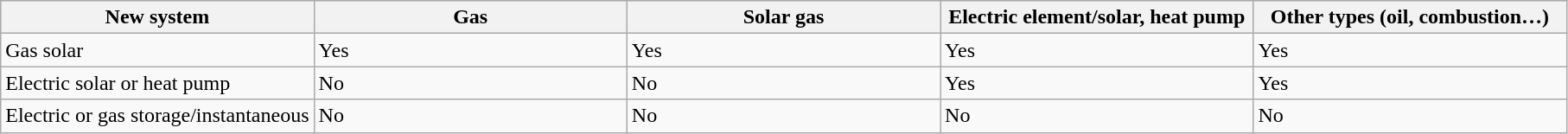<table class="wikitable sortable">
<tr style="background:#C1D8FF;">
<th style="width:20%;">New system</th>
<th style="width:20%;">Gas</th>
<th style="width:20%;">Solar gas</th>
<th style="width:20%;">Electric element/solar, heat pump</th>
<th style="width:20%;">Other types (oil, combustion…)</th>
</tr>
<tr>
<td>Gas solar</td>
<td>Yes</td>
<td>Yes</td>
<td>Yes</td>
<td>Yes</td>
</tr>
<tr>
<td>Electric solar or heat pump</td>
<td>No</td>
<td>No</td>
<td>Yes</td>
<td>Yes</td>
</tr>
<tr>
<td>Electric or gas storage/instantaneous</td>
<td>No</td>
<td>No</td>
<td>No</td>
<td>No</td>
</tr>
</table>
